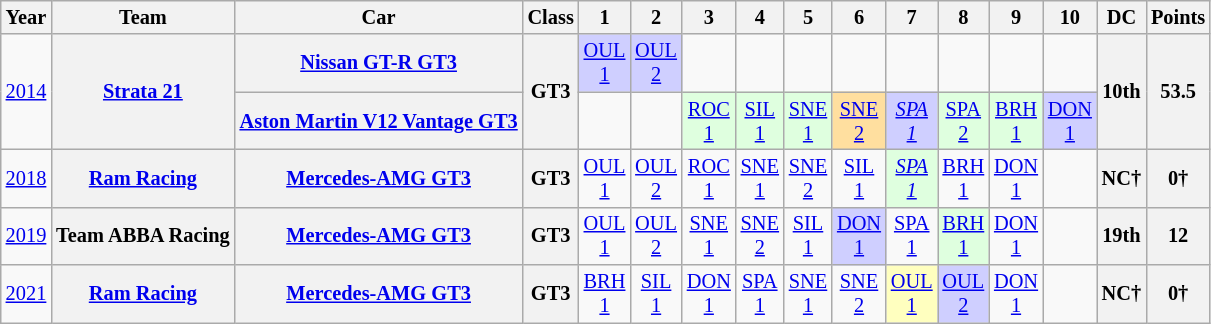<table class="wikitable" style="text-align:center; font-size:85%">
<tr>
<th>Year</th>
<th>Team</th>
<th>Car</th>
<th>Class</th>
<th>1</th>
<th>2</th>
<th>3</th>
<th>4</th>
<th>5</th>
<th>6</th>
<th>7</th>
<th>8</th>
<th>9</th>
<th>10</th>
<th>DC</th>
<th>Points</th>
</tr>
<tr>
<td rowspan=2><a href='#'>2014</a></td>
<th rowspan=2 nowrap><a href='#'>Strata 21</a></th>
<th nowrap><a href='#'>Nissan GT-R GT3</a></th>
<th rowspan=2>GT3</th>
<td style="background:#CFCFFF;"><a href='#'>OUL<br>1</a><br></td>
<td style="background:#CFCFFF;"><a href='#'>OUL<br>2</a><br></td>
<td></td>
<td></td>
<td></td>
<td></td>
<td></td>
<td></td>
<td></td>
<td></td>
<th rowspan=2>10th</th>
<th rowspan=2>53.5</th>
</tr>
<tr>
<th><a href='#'>Aston Martin V12 Vantage GT3</a></th>
<td></td>
<td></td>
<td style="background:#DFFFDF;"><a href='#'>ROC<br>1</a><br></td>
<td style="background:#DFFFDF;"><a href='#'>SIL<br>1</a><br></td>
<td style="background:#DFFFDF;"><a href='#'>SNE<br>1</a><br></td>
<td style="background:#FFDF9F;"><a href='#'>SNE<br>2</a><br></td>
<td style="background:#CFCFFF;"><em><a href='#'>SPA<br>1</a></em><br></td>
<td style="background:#DFFFDF;"><a href='#'>SPA<br>2</a><br></td>
<td style="background:#DFFFDF;"><a href='#'>BRH<br>1</a><br></td>
<td style="background:#CFCFFF;"><a href='#'>DON<br>1</a><br></td>
</tr>
<tr>
<td><a href='#'>2018</a></td>
<th nowrap><a href='#'>Ram Racing</a></th>
<th nowrap><a href='#'>Mercedes-AMG GT3</a></th>
<th>GT3</th>
<td><a href='#'>OUL<br>1</a></td>
<td><a href='#'>OUL<br>2</a></td>
<td><a href='#'>ROC<br>1</a></td>
<td><a href='#'>SNE<br>1</a></td>
<td><a href='#'>SNE<br>2</a></td>
<td><a href='#'>SIL<br>1</a></td>
<td style="background:#DFFFDF;"><em><a href='#'>SPA<br>1</a></em><br></td>
<td><a href='#'>BRH<br>1</a></td>
<td><a href='#'>DON<br>1</a></td>
<td></td>
<th>NC†</th>
<th>0†</th>
</tr>
<tr>
<td><a href='#'>2019</a></td>
<th nowrap>Team ABBA Racing</th>
<th nowrap><a href='#'>Mercedes-AMG GT3</a></th>
<th>GT3</th>
<td><a href='#'>OUL<br>1</a></td>
<td><a href='#'>OUL<br>2</a></td>
<td><a href='#'>SNE<br>1</a></td>
<td><a href='#'>SNE<br>2</a></td>
<td><a href='#'>SIL<br>1</a></td>
<td style="background:#CFCFFF;"><a href='#'>DON<br>1</a><br></td>
<td><a href='#'>SPA<br>1</a></td>
<td style="background:#DFFFDF;"><a href='#'>BRH<br>1</a><br></td>
<td><a href='#'>DON<br>1</a></td>
<td></td>
<th>19th</th>
<th>12</th>
</tr>
<tr>
<td><a href='#'>2021</a></td>
<th nowrap><a href='#'>Ram Racing</a></th>
<th nowrap><a href='#'>Mercedes-AMG GT3</a></th>
<th>GT3</th>
<td><a href='#'>BRH<br>1</a></td>
<td><a href='#'>SIL<br>1</a></td>
<td><a href='#'>DON<br>1</a></td>
<td><a href='#'>SPA<br>1</a></td>
<td><a href='#'>SNE<br>1</a></td>
<td><a href='#'>SNE<br>2</a></td>
<td style="background:#FFFFBF;"><a href='#'>OUL<br>1</a><br></td>
<td style="background:#CFCFFF;"><a href='#'>OUL<br>2</a><br></td>
<td><a href='#'>DON<br>1</a></td>
<td></td>
<th>NC†</th>
<th>0†</th>
</tr>
</table>
